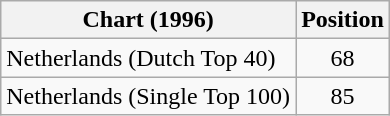<table class="wikitable sortable">
<tr>
<th>Chart (1996)</th>
<th>Position</th>
</tr>
<tr>
<td>Netherlands (Dutch Top 40)</td>
<td align="center">68</td>
</tr>
<tr>
<td>Netherlands (Single Top 100)</td>
<td align="center">85</td>
</tr>
</table>
